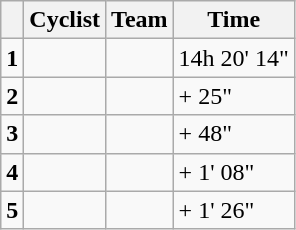<table class="wikitable">
<tr>
<th></th>
<th>Cyclist</th>
<th>Team</th>
<th>Time</th>
</tr>
<tr>
<td><strong>1</strong></td>
<td>  </td>
<td></td>
<td>14h 20' 14"</td>
</tr>
<tr>
<td><strong>2</strong></td>
<td></td>
<td></td>
<td>+ 25"</td>
</tr>
<tr>
<td><strong>3</strong></td>
<td></td>
<td></td>
<td>+ 48"</td>
</tr>
<tr>
<td><strong>4</strong></td>
<td></td>
<td></td>
<td>+ 1' 08"</td>
</tr>
<tr>
<td><strong>5</strong></td>
<td></td>
<td></td>
<td>+ 1' 26"</td>
</tr>
</table>
